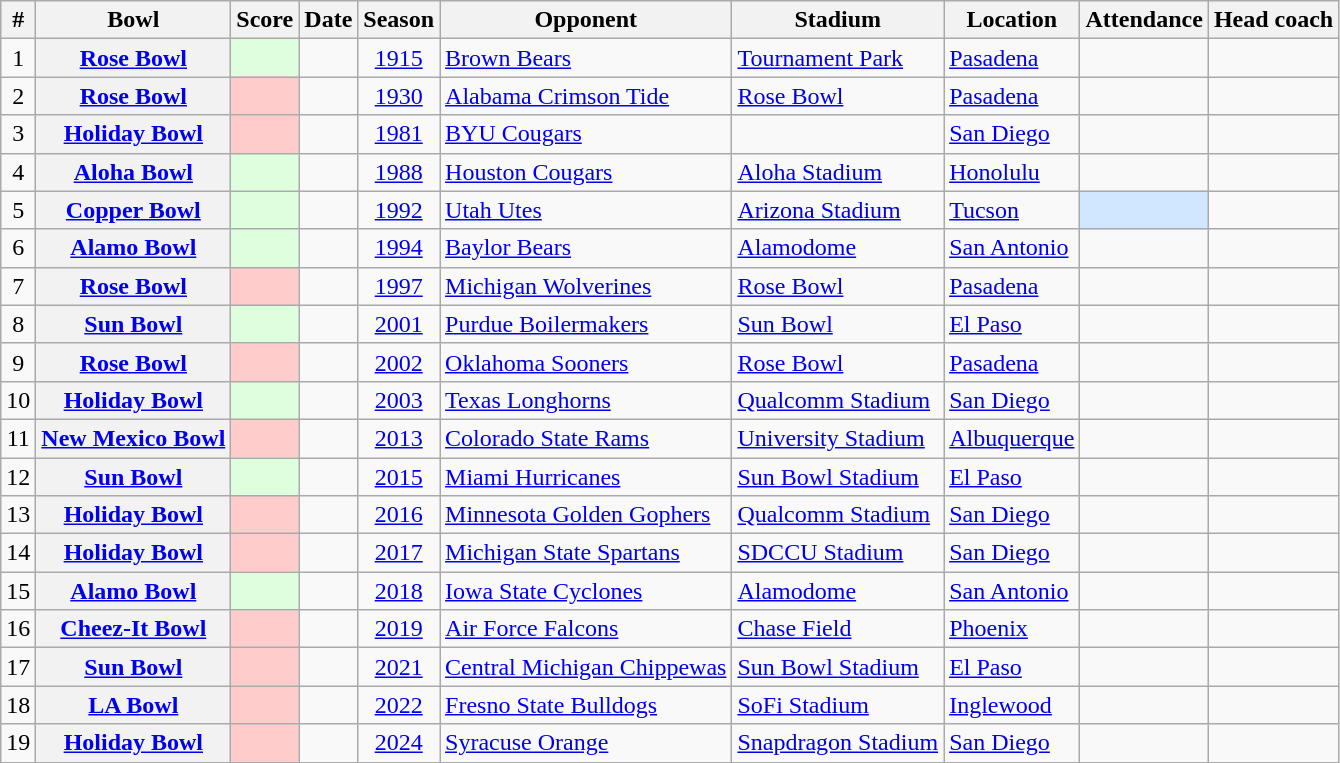<table class="wikitable sortable">
<tr>
<th scope="col">#</th>
<th scope="col">Bowl</th>
<th scope="col">Score</th>
<th scope="col">Date</th>
<th scope="col">Season</th>
<th scope="col">Opponent</th>
<th scope="col">Stadium</th>
<th scope="col">Location</th>
<th scope="col">Attendance</th>
<th scope="col">Head coach</th>
</tr>
<tr>
<td align="center">1</td>
<th scope="row"><a href='#'>Rose Bowl</a></th>
<td style="background:#dfd;"></td>
<td align=right></td>
<td align="center"><a href='#'>1915</a></td>
<td><a href='#'>Brown Bears</a></td>
<td><a href='#'>Tournament Park</a></td>
<td><a href='#'>Pasadena</a></td>
<td align="center"></td>
<td></td>
</tr>
<tr>
<td align="center">2</td>
<th scope="row"><a href='#'>Rose Bowl</a></th>
<td style="background:#fcc;"></td>
<td align=right></td>
<td align="center"><a href='#'>1930</a></td>
<td><a href='#'>Alabama Crimson Tide</a></td>
<td><a href='#'>Rose Bowl</a></td>
<td><a href='#'>Pasadena</a></td>
<td align="center"></td>
<td></td>
</tr>
<tr>
<td align="center">3</td>
<th scope="row"><a href='#'>Holiday Bowl</a></th>
<td style="background:#fcc;"></td>
<td></td>
<td align="center"><a href='#'>1981</a></td>
<td><a href='#'>BYU Cougars</a></td>
<td></td>
<td><a href='#'>San Diego</a></td>
<td align="center"></td>
<td></td>
</tr>
<tr>
<td align="center">4</td>
<th scope="row"><a href='#'>Aloha Bowl</a></th>
<td style="background:#dfd;"></td>
<td></td>
<td align="center"><a href='#'>1988</a></td>
<td><a href='#'>Houston Cougars</a></td>
<td><a href='#'>Aloha Stadium</a></td>
<td><a href='#'>Honolulu</a></td>
<td align="center"></td>
<td></td>
</tr>
<tr>
<td align="center">5</td>
<th scope="row"><a href='#'>Copper Bowl</a></th>
<td style="background:#dfd;"></td>
<td></td>
<td align="center"><a href='#'>1992</a></td>
<td><a href='#'>Utah Utes</a></td>
<td><a href='#'>Arizona Stadium</a></td>
<td><a href='#'>Tucson</a></td>
<td align="center" style="background:#d0e7ff;"><sup></sup></td>
<td></td>
</tr>
<tr>
<td align="center">6</td>
<th scope="row"><a href='#'>Alamo Bowl</a></th>
<td style="background:#dfd;"></td>
<td></td>
<td align="center"><a href='#'>1994</a></td>
<td><a href='#'>Baylor Bears</a></td>
<td><a href='#'>Alamodome</a></td>
<td><a href='#'>San Antonio</a></td>
<td align="center"></td>
<td></td>
</tr>
<tr>
<td align="center">7</td>
<th scope="row"><a href='#'>Rose Bowl</a></th>
<td style="background:#fcc;"></td>
<td align=right></td>
<td align="center"><a href='#'>1997</a></td>
<td><a href='#'>Michigan Wolverines</a></td>
<td><a href='#'>Rose Bowl</a></td>
<td><a href='#'>Pasadena</a></td>
<td align="center"></td>
<td></td>
</tr>
<tr>
<td align="center">8</td>
<th scope="row"><a href='#'>Sun Bowl</a></th>
<td style="background:#dfd;"></td>
<td></td>
<td align="center"><a href='#'>2001</a></td>
<td><a href='#'>Purdue Boilermakers</a></td>
<td><a href='#'>Sun Bowl</a></td>
<td><a href='#'>El Paso</a></td>
<td align="center"></td>
<td></td>
</tr>
<tr>
<td align="center">9</td>
<th scope="row"><a href='#'>Rose Bowl</a></th>
<td style="background:#fcc;"></td>
<td align=right></td>
<td align="center"><a href='#'>2002</a></td>
<td><a href='#'>Oklahoma Sooners</a></td>
<td><a href='#'>Rose Bowl</a></td>
<td><a href='#'>Pasadena</a></td>
<td align="center"></td>
<td></td>
</tr>
<tr>
<td align="center">10</td>
<th scope="row"><a href='#'>Holiday Bowl</a></th>
<td style="background:#dfd;"></td>
<td align="center"></td>
<td align="center"><a href='#'>2003</a></td>
<td><a href='#'>Texas Longhorns</a></td>
<td><a href='#'>Qualcomm Stadium</a></td>
<td><a href='#'>San Diego</a></td>
<td align="center"></td>
<td></td>
</tr>
<tr>
<td align="center">11</td>
<th scope="row"><a href='#'>New Mexico Bowl</a></th>
<td style="background:#fcc;"></td>
<td></td>
<td align="center"><a href='#'>2013</a></td>
<td><a href='#'>Colorado State Rams</a></td>
<td><a href='#'>University Stadium</a></td>
<td><a href='#'>Albuquerque</a></td>
<td align="center"></td>
<td></td>
</tr>
<tr>
<td align="center">12</td>
<th scope="row"><a href='#'>Sun Bowl</a></th>
<td style="background:#dfd;"></td>
<td></td>
<td align="center"><a href='#'>2015</a></td>
<td><a href='#'>Miami Hurricanes</a></td>
<td><a href='#'>Sun Bowl Stadium</a></td>
<td><a href='#'>El Paso</a></td>
<td align="center"></td>
<td></td>
</tr>
<tr>
<td align="center">13</td>
<th scope="row"><a href='#'>Holiday Bowl</a></th>
<td style="background:#fcc;"></td>
<td></td>
<td align="center"><a href='#'>2016</a></td>
<td><a href='#'>Minnesota Golden Gophers</a></td>
<td><a href='#'>Qualcomm Stadium</a></td>
<td><a href='#'>San Diego</a></td>
<td align="center"></td>
<td></td>
</tr>
<tr>
<td align="center">14</td>
<th scope="row"><a href='#'>Holiday Bowl</a></th>
<td style="background:#fcc;"></td>
<td></td>
<td align="center"><a href='#'>2017</a></td>
<td><a href='#'>Michigan State Spartans</a></td>
<td><a href='#'>SDCCU Stadium</a></td>
<td><a href='#'>San Diego</a></td>
<td align="center"></td>
<td></td>
</tr>
<tr>
<td align="center">15</td>
<th scope="row"><a href='#'>Alamo Bowl</a></th>
<td style="background:#dfd;"></td>
<td></td>
<td align="center"><a href='#'>2018</a></td>
<td><a href='#'>Iowa State Cyclones</a></td>
<td><a href='#'>Alamodome</a></td>
<td><a href='#'>San Antonio</a></td>
<td align="center"></td>
<td></td>
</tr>
<tr>
<td align="center">16</td>
<th scope="row"><a href='#'>Cheez-It Bowl</a></th>
<td style="background:#fcc;"></td>
<td></td>
<td align="center"><a href='#'>2019</a></td>
<td><a href='#'>Air Force Falcons</a></td>
<td><a href='#'>Chase Field</a></td>
<td><a href='#'>Phoenix</a></td>
<td align="center"></td>
<td></td>
</tr>
<tr>
<td align="center">17</td>
<th scope="row"><a href='#'>Sun Bowl</a></th>
<td style="background:#fcc;"></td>
<td></td>
<td align="center"><a href='#'>2021</a></td>
<td><a href='#'>Central Michigan Chippewas</a></td>
<td><a href='#'>Sun Bowl Stadium</a></td>
<td><a href='#'>El Paso</a></td>
<td align="center"></td>
<td></td>
</tr>
<tr>
<td align="center">18</td>
<th scope="row"><a href='#'>LA Bowl</a></th>
<td style="background:#fcc;"></td>
<td></td>
<td align="center"><a href='#'>2022</a></td>
<td><a href='#'>Fresno State Bulldogs</a></td>
<td><a href='#'>SoFi Stadium</a></td>
<td><a href='#'>Inglewood</a></td>
<td align="center"></td>
<td></td>
</tr>
<tr>
<td align="center">19</td>
<th scope="row"><a href='#'>Holiday Bowl</a></th>
<td style="background:#fcc;"></td>
<td></td>
<td align="center"><a href='#'>2024</a></td>
<td><a href='#'>Syracuse Orange</a></td>
<td><a href='#'>Snapdragon Stadium</a></td>
<td><a href='#'>San Diego</a></td>
<td align="center"></td>
<td></td>
</tr>
</table>
